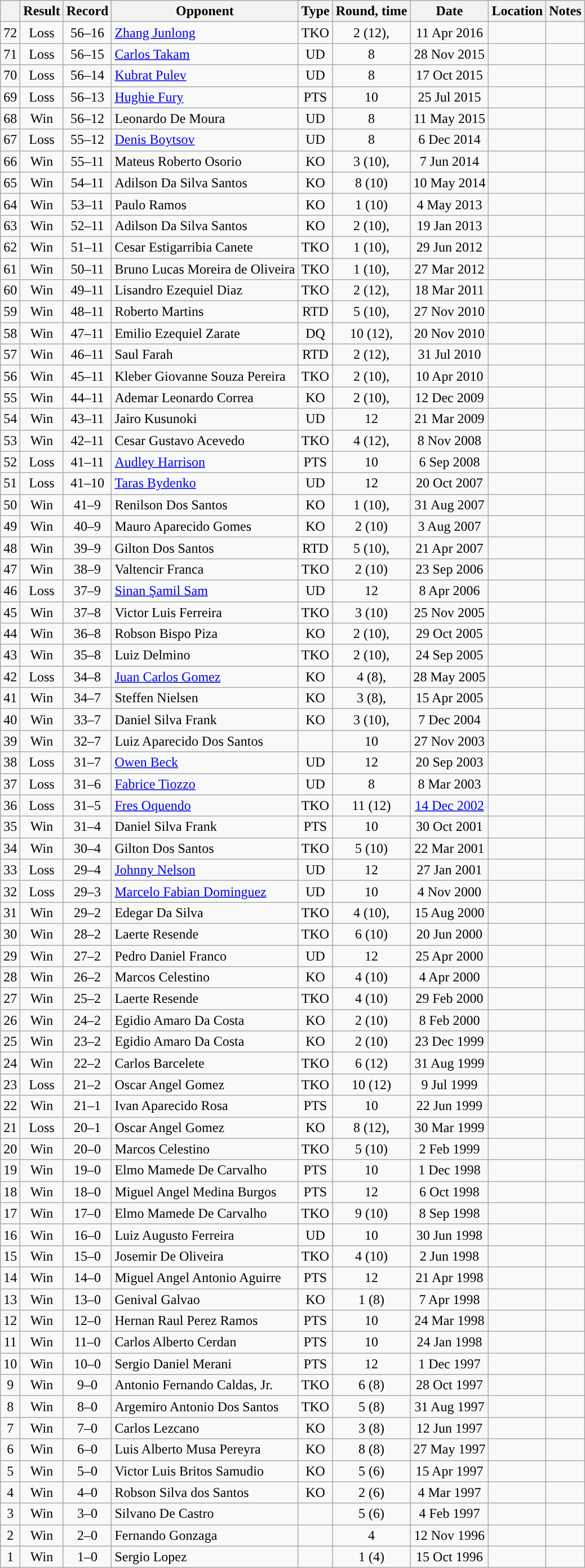<table class="wikitable" style="text-align:center">
<tr>
<th></th>
<th>Result</th>
<th>Record</th>
<th>Opponent</th>
<th>Type</th>
<th>Round, time</th>
<th>Date</th>
<th>Location</th>
<th>Notes</th>
</tr>
<tr>
<td>72</td>
<td>Loss</td>
<td>56–16</td>
<td align=left><a href='#'>Zhang Junlong</a></td>
<td>TKO</td>
<td>2 (12), </td>
<td>11 Apr 2016</td>
<td align=left></td>
<td align=left></td>
</tr>
<tr>
<td>71</td>
<td>Loss</td>
<td>56–15</td>
<td align=left><a href='#'>Carlos Takam</a></td>
<td>UD</td>
<td>8</td>
<td>28 Nov 2015</td>
<td align=left></td>
<td></td>
</tr>
<tr>
<td>70</td>
<td>Loss</td>
<td>56–14</td>
<td align=left><a href='#'>Kubrat Pulev</a></td>
<td>UD</td>
<td>8</td>
<td>17 Oct 2015</td>
<td align=left></td>
<td></td>
</tr>
<tr>
<td>69</td>
<td>Loss</td>
<td>56–13</td>
<td align=left><a href='#'>Hughie Fury</a></td>
<td>PTS</td>
<td>10</td>
<td>25 Jul 2015</td>
<td align=left></td>
<td></td>
</tr>
<tr>
<td>68</td>
<td>Win</td>
<td>56–12</td>
<td align=left>Leonardo De Moura</td>
<td>UD</td>
<td>8</td>
<td>11 May 2015</td>
<td align=left></td>
<td align=left></td>
</tr>
<tr>
<td>67</td>
<td>Loss</td>
<td>55–12</td>
<td align=left><a href='#'>Denis Boytsov</a></td>
<td>UD</td>
<td>8</td>
<td>6 Dec 2014</td>
<td align=left></td>
<td></td>
</tr>
<tr>
<td>66</td>
<td>Win</td>
<td>55–11</td>
<td align=left>Mateus Roberto Osorio</td>
<td>KO</td>
<td>3 (10), </td>
<td>7 Jun 2014</td>
<td align=left></td>
<td align=left></td>
</tr>
<tr>
<td>65</td>
<td>Win</td>
<td>54–11</td>
<td align=left>Adilson Da Silva Santos</td>
<td>KO</td>
<td>8 (10)</td>
<td>10 May 2014</td>
<td align=left></td>
<td align=left></td>
</tr>
<tr>
<td>64</td>
<td>Win</td>
<td>53–11</td>
<td align=left>Paulo Ramos</td>
<td>KO</td>
<td>1 (10)</td>
<td>4 May 2013</td>
<td align=left></td>
<td align=left></td>
</tr>
<tr>
<td>63</td>
<td>Win</td>
<td>52–11</td>
<td align=left>Adilson Da Silva Santos</td>
<td>KO</td>
<td>2 (10), </td>
<td>19 Jan 2013</td>
<td align=left></td>
<td align=left></td>
</tr>
<tr>
<td>62</td>
<td>Win</td>
<td>51–11</td>
<td align=left>Cesar Estigarribia Canete</td>
<td>TKO</td>
<td>1 (10), </td>
<td>29 Jun 2012</td>
<td align=left></td>
<td align=left></td>
</tr>
<tr>
<td>61</td>
<td>Win</td>
<td>50–11</td>
<td align=left>Bruno Lucas Moreira de Oliveira</td>
<td>TKO</td>
<td>1 (10), </td>
<td>27 Mar 2012</td>
<td align=left></td>
<td align=left></td>
</tr>
<tr>
<td>60</td>
<td>Win</td>
<td>49–11</td>
<td align=left>Lisandro Ezequiel Diaz</td>
<td>TKO</td>
<td>2 (12), </td>
<td>18 Mar 2011</td>
<td align=left></td>
<td align=left></td>
</tr>
<tr>
<td>59</td>
<td>Win</td>
<td>48–11</td>
<td align=left>Roberto Martins</td>
<td>RTD</td>
<td>5 (10), </td>
<td>27 Nov 2010</td>
<td align=left></td>
<td align=left></td>
</tr>
<tr>
<td>58</td>
<td>Win</td>
<td>47–11</td>
<td align=left>Emilio Ezequiel Zarate</td>
<td>DQ</td>
<td>10 (12), </td>
<td>20 Nov 2010</td>
<td align=left></td>
<td align=left></td>
</tr>
<tr>
<td>57</td>
<td>Win</td>
<td>46–11</td>
<td align=left>Saul Farah</td>
<td>RTD</td>
<td>2 (12), </td>
<td>31 Jul 2010</td>
<td align=left></td>
<td align=left></td>
</tr>
<tr>
<td>56</td>
<td>Win</td>
<td>45–11</td>
<td align=left>Kleber Giovanne Souza Pereira</td>
<td>TKO</td>
<td>2 (10), </td>
<td>10 Apr 2010</td>
<td align=left></td>
<td align=left></td>
</tr>
<tr>
<td>55</td>
<td>Win</td>
<td>44–11</td>
<td align=left>Ademar Leonardo Correa</td>
<td>KO</td>
<td>2 (10), </td>
<td>12 Dec 2009</td>
<td align=left></td>
<td align=left></td>
</tr>
<tr>
<td>54</td>
<td>Win</td>
<td>43–11</td>
<td align=left>Jairo Kusunoki</td>
<td>UD</td>
<td>12</td>
<td>21 Mar 2009</td>
<td align=left></td>
<td align=left></td>
</tr>
<tr>
<td>53</td>
<td>Win</td>
<td>42–11</td>
<td align=left>Cesar Gustavo Acevedo</td>
<td>TKO</td>
<td>4 (12), </td>
<td>8 Nov 2008</td>
<td align=left></td>
<td align=left></td>
</tr>
<tr>
<td>52</td>
<td>Loss</td>
<td>41–11</td>
<td align=left><a href='#'>Audley Harrison</a></td>
<td>PTS</td>
<td>10</td>
<td>6 Sep 2008</td>
<td align=left></td>
<td align=left></td>
</tr>
<tr>
<td>51</td>
<td>Loss</td>
<td>41–10</td>
<td align=left><a href='#'>Taras Bydenko</a></td>
<td>UD</td>
<td>12</td>
<td>20 Oct 2007</td>
<td align=left></td>
<td align=left></td>
</tr>
<tr>
<td>50</td>
<td>Win</td>
<td>41–9</td>
<td align=left>Renilson Dos Santos</td>
<td>KO</td>
<td>1 (10), </td>
<td>31 Aug 2007</td>
<td align=left></td>
<td align=left></td>
</tr>
<tr>
<td>49</td>
<td>Win</td>
<td>40–9</td>
<td align=left>Mauro Aparecido Gomes</td>
<td>KO</td>
<td>2 (10)</td>
<td>3 Aug 2007</td>
<td align=left></td>
<td align=left></td>
</tr>
<tr>
<td>48</td>
<td>Win</td>
<td>39–9</td>
<td align=left>Gilton Dos Santos</td>
<td>RTD</td>
<td>5 (10), </td>
<td>21 Apr 2007</td>
<td align=left></td>
<td align=left></td>
</tr>
<tr>
<td>47</td>
<td>Win</td>
<td>38–9</td>
<td align=left>Valtencir Franca</td>
<td>TKO</td>
<td>2 (10)</td>
<td>23 Sep 2006</td>
<td align=left></td>
<td align=left></td>
</tr>
<tr>
<td>46</td>
<td>Loss</td>
<td>37–9</td>
<td align=left><a href='#'>Sinan Şamil Sam</a></td>
<td>UD</td>
<td>12</td>
<td>8 Apr 2006</td>
<td align=left></td>
<td align=left></td>
</tr>
<tr>
<td>45</td>
<td>Win</td>
<td>37–8</td>
<td align=left>Victor Luis Ferreira</td>
<td>TKO</td>
<td>3 (10)</td>
<td>25 Nov 2005</td>
<td align=left></td>
<td align=left></td>
</tr>
<tr>
<td>44</td>
<td>Win</td>
<td>36–8</td>
<td align=left>Robson Bispo Piza</td>
<td>KO</td>
<td>2 (10), </td>
<td>29 Oct 2005</td>
<td align=left></td>
<td align=left></td>
</tr>
<tr>
<td>43</td>
<td>Win</td>
<td>35–8</td>
<td align=left>Luiz Delmino</td>
<td>TKO</td>
<td>2 (10), </td>
<td>24 Sep 2005</td>
<td align=left></td>
<td align=left></td>
</tr>
<tr>
<td>42</td>
<td>Loss</td>
<td>34–8</td>
<td align=left><a href='#'>Juan Carlos Gomez</a></td>
<td>KO</td>
<td>4 (8), </td>
<td>28 May 2005</td>
<td align=left></td>
<td align=left></td>
</tr>
<tr>
<td>41</td>
<td>Win</td>
<td>34–7</td>
<td align=left>Steffen Nielsen</td>
<td>KO</td>
<td>3 (8), </td>
<td>15 Apr 2005</td>
<td align=left></td>
<td align=left></td>
</tr>
<tr>
<td>40</td>
<td>Win</td>
<td>33–7</td>
<td align=left>Daniel Silva Frank</td>
<td>KO</td>
<td>3 (10), </td>
<td>7 Dec 2004</td>
<td align=left></td>
<td align=left></td>
</tr>
<tr>
<td>39</td>
<td>Win</td>
<td>32–7</td>
<td align=left>Luiz Aparecido Dos Santos</td>
<td></td>
<td>10</td>
<td>27 Nov 2003</td>
<td align=left></td>
<td align=left></td>
</tr>
<tr>
<td>38</td>
<td>Loss</td>
<td>31–7</td>
<td align=left><a href='#'>Owen Beck</a></td>
<td>UD</td>
<td>12</td>
<td>20 Sep 2003</td>
<td align=left></td>
<td align=left></td>
</tr>
<tr>
<td>37</td>
<td>Loss</td>
<td>31–6</td>
<td align=left><a href='#'>Fabrice Tiozzo</a></td>
<td>UD</td>
<td>8</td>
<td>8 Mar 2003</td>
<td align=left></td>
<td align=left></td>
</tr>
<tr>
<td>36</td>
<td>Loss</td>
<td>31–5</td>
<td align=left><a href='#'>Fres Oquendo</a></td>
<td>TKO</td>
<td>11 (12)</td>
<td><a href='#'>14 Dec 2002</a></td>
<td align=left></td>
<td align=left></td>
</tr>
<tr>
<td>35</td>
<td>Win</td>
<td>31–4</td>
<td align=left>Daniel Silva Frank</td>
<td>PTS</td>
<td>10</td>
<td>30 Oct 2001</td>
<td align=left></td>
<td align=left></td>
</tr>
<tr>
<td>34</td>
<td>Win</td>
<td>30–4</td>
<td align=left>Gilton Dos Santos</td>
<td>TKO</td>
<td>5 (10)</td>
<td>22 Mar 2001</td>
<td align=left></td>
<td align=left></td>
</tr>
<tr>
<td>33</td>
<td>Loss</td>
<td>29–4</td>
<td align=left><a href='#'>Johnny Nelson</a></td>
<td>UD</td>
<td>12</td>
<td>27 Jan 2001</td>
<td align=left></td>
<td align=left></td>
</tr>
<tr>
<td>32</td>
<td>Loss</td>
<td>29–3</td>
<td align=left><a href='#'>Marcelo Fabian Dominguez</a></td>
<td>UD</td>
<td>10</td>
<td>4 Nov 2000</td>
<td align=left></td>
<td align=left></td>
</tr>
<tr>
<td>31</td>
<td>Win</td>
<td>29–2</td>
<td align=left>Edegar Da Silva</td>
<td>TKO</td>
<td>4 (10), </td>
<td>15 Aug 2000</td>
<td align=left></td>
<td align=left></td>
</tr>
<tr>
<td>30</td>
<td>Win</td>
<td>28–2</td>
<td align=left>Laerte Resende</td>
<td>TKO</td>
<td>6 (10)</td>
<td>20 Jun 2000</td>
<td align=left></td>
<td align=left></td>
</tr>
<tr>
<td>29</td>
<td>Win</td>
<td>27–2</td>
<td align=left>Pedro Daniel Franco</td>
<td>UD</td>
<td>12</td>
<td>25 Apr 2000</td>
<td align=left></td>
<td align=left></td>
</tr>
<tr>
<td>28</td>
<td>Win</td>
<td>26–2</td>
<td align=left>Marcos Celestino</td>
<td>KO</td>
<td>4 (10)</td>
<td>4 Apr 2000</td>
<td align=left></td>
<td align=left></td>
</tr>
<tr>
<td>27</td>
<td>Win</td>
<td>25–2</td>
<td align=left>Laerte Resende</td>
<td>TKO</td>
<td>4 (10)</td>
<td>29 Feb 2000</td>
<td align=left></td>
<td align=left></td>
</tr>
<tr>
<td>26</td>
<td>Win</td>
<td>24–2</td>
<td align=left>Egidio Amaro Da Costa</td>
<td>KO</td>
<td>2 (10)</td>
<td>8 Feb 2000</td>
<td align=left></td>
<td align=left></td>
</tr>
<tr>
<td>25</td>
<td>Win</td>
<td>23–2</td>
<td align=left>Egidio Amaro Da Costa</td>
<td>KO</td>
<td>2 (10)</td>
<td>23 Dec 1999</td>
<td align=left></td>
<td align=left></td>
</tr>
<tr>
<td>24</td>
<td>Win</td>
<td>22–2</td>
<td align=left>Carlos Barcelete</td>
<td>TKO</td>
<td>6 (12)</td>
<td>31 Aug 1999</td>
<td align=left></td>
<td align=left></td>
</tr>
<tr>
<td>23</td>
<td>Loss</td>
<td>21–2</td>
<td align=left>Oscar Angel Gomez</td>
<td>TKO</td>
<td>10 (12)</td>
<td>9 Jul 1999</td>
<td align=left></td>
<td align=left></td>
</tr>
<tr>
<td>22</td>
<td>Win</td>
<td>21–1</td>
<td align=left>Ivan Aparecido Rosa</td>
<td>PTS</td>
<td>10</td>
<td>22 Jun 1999</td>
<td align=left></td>
<td align=left></td>
</tr>
<tr>
<td>21</td>
<td>Loss</td>
<td>20–1</td>
<td align=left>Oscar Angel Gomez</td>
<td>KO</td>
<td>8 (12), </td>
<td>30 Mar 1999</td>
<td align=left></td>
<td align=left></td>
</tr>
<tr>
<td>20</td>
<td>Win</td>
<td>20–0</td>
<td align=left>Marcos Celestino</td>
<td>TKO</td>
<td>5 (10)</td>
<td>2 Feb 1999</td>
<td align=left></td>
<td align=left></td>
</tr>
<tr>
<td>19</td>
<td>Win</td>
<td>19–0</td>
<td align=left>Elmo Mamede De Carvalho</td>
<td>PTS</td>
<td>10</td>
<td>1 Dec 1998</td>
<td align=left></td>
<td align=left></td>
</tr>
<tr>
<td>18</td>
<td>Win</td>
<td>18–0</td>
<td align=left>Miguel Angel Medina Burgos</td>
<td>PTS</td>
<td>12</td>
<td>6 Oct 1998</td>
<td align=left></td>
<td align=left></td>
</tr>
<tr>
<td>17</td>
<td>Win</td>
<td>17–0</td>
<td align=left>Elmo Mamede De Carvalho</td>
<td>TKO</td>
<td>9 (10)</td>
<td>8 Sep 1998</td>
<td align=left></td>
<td align=left></td>
</tr>
<tr>
<td>16</td>
<td>Win</td>
<td>16–0</td>
<td align=left>Luiz Augusto Ferreira</td>
<td>UD</td>
<td>10</td>
<td>30 Jun 1998</td>
<td align=left></td>
<td align=left></td>
</tr>
<tr>
<td>15</td>
<td>Win</td>
<td>15–0</td>
<td align=left>Josemir De Oliveira</td>
<td>TKO</td>
<td>4 (10)</td>
<td>2 Jun 1998</td>
<td align=left></td>
<td align=left></td>
</tr>
<tr>
<td>14</td>
<td>Win</td>
<td>14–0</td>
<td align=left>Miguel Angel Antonio Aguirre</td>
<td>PTS</td>
<td>12</td>
<td>21 Apr 1998</td>
<td align=left></td>
<td align=left></td>
</tr>
<tr>
<td>13</td>
<td>Win</td>
<td>13–0</td>
<td align=left>Genival Galvao</td>
<td>KO</td>
<td>1 (8)</td>
<td>7 Apr 1998</td>
<td align=left></td>
<td align=left></td>
</tr>
<tr>
<td>12</td>
<td>Win</td>
<td>12–0</td>
<td align=left>Hernan Raul Perez Ramos</td>
<td>PTS</td>
<td>10</td>
<td>24 Mar 1998</td>
<td align=left></td>
<td align=left></td>
</tr>
<tr>
<td>11</td>
<td>Win</td>
<td>11–0</td>
<td align=left>Carlos Alberto Cerdan</td>
<td>PTS</td>
<td>10</td>
<td>24 Jan 1998</td>
<td align=left></td>
<td align=left></td>
</tr>
<tr>
<td>10</td>
<td>Win</td>
<td>10–0</td>
<td align=left>Sergio Daniel Merani</td>
<td>PTS</td>
<td>12</td>
<td>1 Dec 1997</td>
<td align=left></td>
<td align=left></td>
</tr>
<tr>
<td>9</td>
<td>Win</td>
<td>9–0</td>
<td align=left>Antonio Fernando Caldas, Jr.</td>
<td>TKO</td>
<td>6 (8)</td>
<td>28 Oct 1997</td>
<td align=left></td>
<td align=left></td>
</tr>
<tr>
<td>8</td>
<td>Win</td>
<td>8–0</td>
<td align=left>Argemiro Antonio Dos Santos</td>
<td>TKO</td>
<td>5 (8)</td>
<td>31 Aug 1997</td>
<td align=left></td>
<td align=left></td>
</tr>
<tr>
<td>7</td>
<td>Win</td>
<td>7–0</td>
<td align=left>Carlos Lezcano</td>
<td>KO</td>
<td>3 (8)</td>
<td>12 Jun 1997</td>
<td align=left></td>
<td align=left></td>
</tr>
<tr>
<td>6</td>
<td>Win</td>
<td>6–0</td>
<td align=left>Luis Alberto Musa Pereyra</td>
<td>KO</td>
<td>8 (8)</td>
<td>27 May 1997</td>
<td align=left></td>
<td align=left></td>
</tr>
<tr>
<td>5</td>
<td>Win</td>
<td>5–0</td>
<td align=left>Victor Luis Britos Samudio</td>
<td>KO</td>
<td>5 (6)</td>
<td>15 Apr 1997</td>
<td align=left></td>
<td align=left></td>
</tr>
<tr>
<td>4</td>
<td>Win</td>
<td>4–0</td>
<td align=left>Robson Silva dos Santos</td>
<td>KO</td>
<td>2 (6)</td>
<td>4 Mar 1997</td>
<td align=left></td>
<td align=left></td>
</tr>
<tr>
<td>3</td>
<td>Win</td>
<td>3–0</td>
<td align=left>Silvano De Castro</td>
<td></td>
<td>5 (6)</td>
<td>4 Feb 1997</td>
<td align=left></td>
<td align=left></td>
</tr>
<tr>
<td>2</td>
<td>Win</td>
<td>2–0</td>
<td align=left>Fernando Gonzaga</td>
<td></td>
<td>4</td>
<td>12 Nov 1996</td>
<td align=left></td>
<td align=left></td>
</tr>
<tr>
<td>1</td>
<td>Win</td>
<td>1–0</td>
<td align=left>Sergio Lopez</td>
<td></td>
<td>1 (4)</td>
<td>15 Oct 1996</td>
<td align=left></td>
<td align=left></td>
</tr>
</table>
